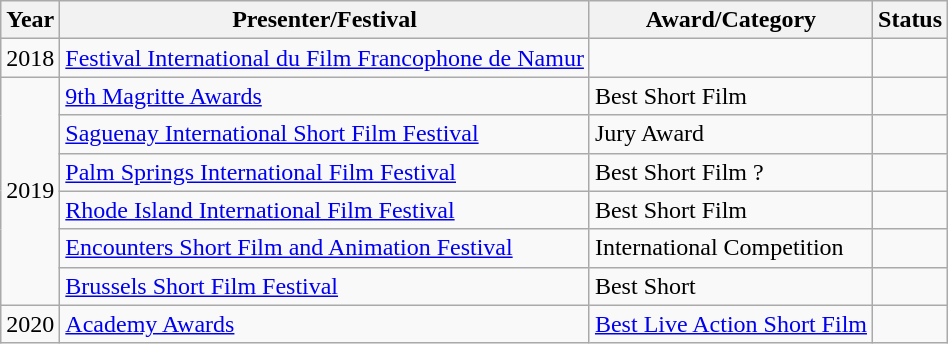<table class="wikitable">
<tr>
<th>Year</th>
<th>Presenter/Festival</th>
<th>Award/Category</th>
<th>Status</th>
</tr>
<tr>
<td rowspan="1">2018</td>
<td><a href='#'>Festival International du Film Francophone de Namur</a></td>
<td></td>
<td></td>
</tr>
<tr>
<td rowspan="6">2019</td>
<td><a href='#'>9th Magritte Awards</a></td>
<td>Best Short Film</td>
<td></td>
</tr>
<tr>
<td><a href='#'>Saguenay International Short Film Festival</a></td>
<td>Jury Award</td>
<td></td>
</tr>
<tr>
<td><a href='#'>Palm Springs International Film Festival</a></td>
<td>Best Short Film ?</td>
<td></td>
</tr>
<tr>
<td><a href='#'>Rhode Island International Film Festival</a></td>
<td>Best Short Film</td>
<td></td>
</tr>
<tr>
<td><a href='#'>Encounters Short Film and Animation Festival</a></td>
<td>International Competition</td>
<td></td>
</tr>
<tr>
<td><a href='#'>Brussels Short Film Festival</a></td>
<td>Best Short</td>
<td></td>
</tr>
<tr>
<td rowspan="1">2020</td>
<td><a href='#'>Academy Awards</a></td>
<td><a href='#'>Best Live Action Short Film</a></td>
<td></td>
</tr>
</table>
